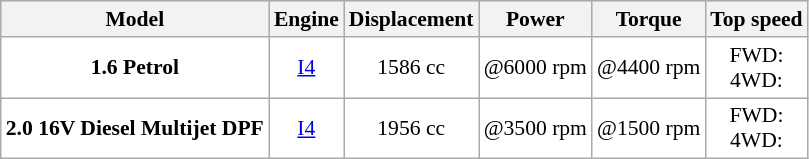<table class="wikitable" style="text-align: center; font-size: 90%;">
<tr style="background:#DCDCDC" align="center" valign="middle">
<th>Model</th>
<th>Engine</th>
<th>Displacement</th>
<th>Power</th>
<th>Torque</th>
<th>Top speed</th>
</tr>
<tr style="background:#ffffff;">
<td><strong>1.6 Petrol</strong></td>
<td><a href='#'>I4</a></td>
<td>1586 cc</td>
<td> @6000 rpm</td>
<td> @4400 rpm</td>
<td>FWD: <br>4WD: </td>
</tr>
<tr style="background:#ffffff;">
<td><strong>2.0 16V Diesel Multijet DPF</strong></td>
<td><a href='#'>I4</a></td>
<td>1956 cc</td>
<td> @3500 rpm</td>
<td> @1500 rpm</td>
<td>FWD: <br>4WD: </td>
</tr>
</table>
